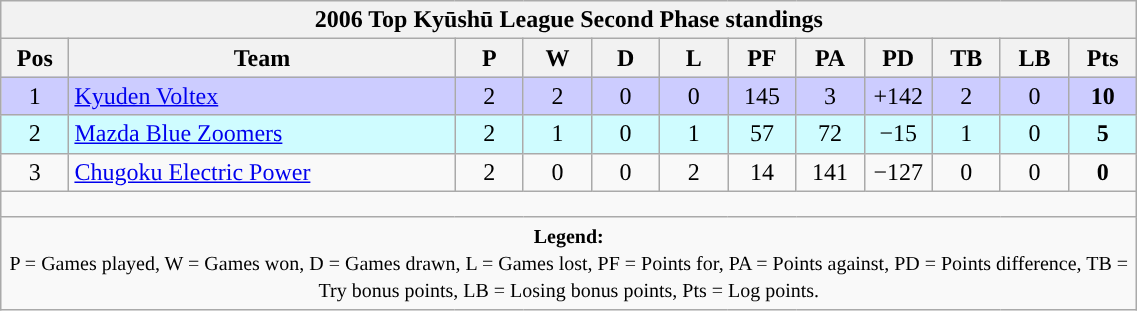<table class="wikitable" style="text-align:center; font-size:100%; width:60%;">
<tr>
<th colspan="100%" cellpadding="0" cellspacing="0"><strong>2006 Top Kyūshū League Second Phase standings</strong></th>
</tr>
<tr>
<th style="width:6%;">Pos</th>
<th style="width:34%;">Team</th>
<th style="width:6%;">P</th>
<th style="width:6%;">W</th>
<th style="width:6%;">D</th>
<th style="width:6%;">L</th>
<th style="width:6%;">PF</th>
<th style="width:6%;">PA</th>
<th style="width:6%;">PD</th>
<th style="width:6%;">TB</th>
<th style="width:6%;">LB</th>
<th style="width:6%;">Pts<br></th>
</tr>
<tr style="background:#CCCCFF;">
<td>1</td>
<td style="text-align:left;"><a href='#'>Kyuden Voltex</a></td>
<td>2</td>
<td>2</td>
<td>0</td>
<td>0</td>
<td>145</td>
<td>3</td>
<td>+142</td>
<td>2</td>
<td>0</td>
<td><strong>10</strong></td>
</tr>
<tr style="background:#CFFCFF;">
<td>2</td>
<td style="text-align:left;"><a href='#'>Mazda Blue Zoomers</a></td>
<td>2</td>
<td>1</td>
<td>0</td>
<td>1</td>
<td>57</td>
<td>72</td>
<td>−15</td>
<td>1</td>
<td>0</td>
<td><strong>5</strong></td>
</tr>
<tr>
<td>3</td>
<td style="text-align:left;"><a href='#'>Chugoku Electric Power</a></td>
<td>2</td>
<td>0</td>
<td>0</td>
<td>2</td>
<td>14</td>
<td>141</td>
<td>−127</td>
<td>0</td>
<td>0</td>
<td><strong>0</strong></td>
</tr>
<tr>
<td colspan="100%" style="height:10px;"></td>
</tr>
<tr>
<td colspan="100%"><small><strong>Legend:</strong> <br> P = Games played, W = Games won, D = Games drawn, L = Games lost, PF = Points for, PA = Points against, PD = Points difference, TB = Try bonus points, LB = Losing bonus points, Pts = Log points.</small></td>
</tr>
</table>
